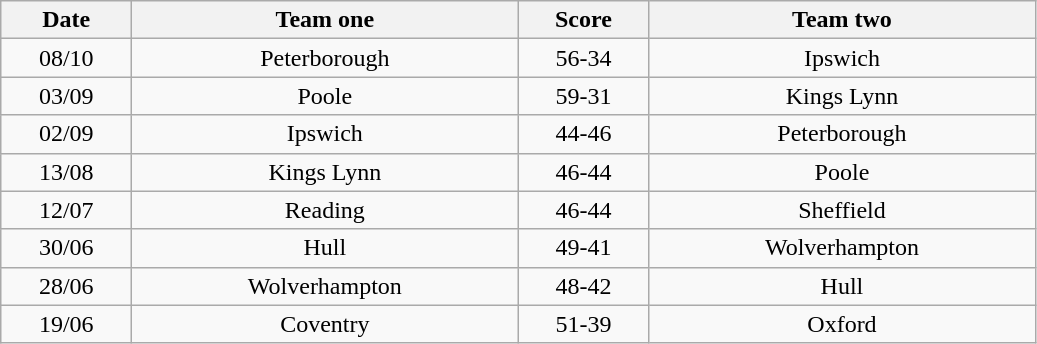<table class="wikitable" style="text-align: center">
<tr>
<th width=80>Date</th>
<th width=250>Team one</th>
<th width=80>Score</th>
<th width=250>Team two</th>
</tr>
<tr>
<td>08/10</td>
<td>Peterborough</td>
<td>56-34</td>
<td>Ipswich</td>
</tr>
<tr>
<td>03/09</td>
<td>Poole</td>
<td>59-31</td>
<td>Kings Lynn</td>
</tr>
<tr>
<td>02/09</td>
<td>Ipswich</td>
<td>44-46</td>
<td>Peterborough</td>
</tr>
<tr>
<td>13/08</td>
<td>Kings Lynn</td>
<td>46-44</td>
<td>Poole</td>
</tr>
<tr>
<td>12/07</td>
<td>Reading</td>
<td>46-44</td>
<td>Sheffield</td>
</tr>
<tr>
<td>30/06</td>
<td>Hull</td>
<td>49-41</td>
<td>Wolverhampton</td>
</tr>
<tr>
<td>28/06</td>
<td>Wolverhampton</td>
<td>48-42</td>
<td>Hull</td>
</tr>
<tr>
<td>19/06</td>
<td>Coventry</td>
<td>51-39</td>
<td>Oxford</td>
</tr>
</table>
